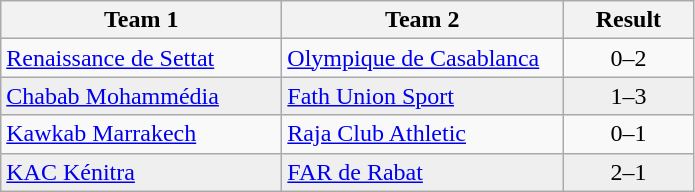<table class="wikitable">
<tr>
<th width="180">Team 1</th>
<th width="180">Team 2</th>
<th width="80">Result</th>
</tr>
<tr>
<td><a href='#'>Renaissance de Settat</a></td>
<td><a href='#'>Olympique de Casablanca</a></td>
<td align="center">0–2</td>
</tr>
<tr style="background:#EFEFEF">
<td><a href='#'>Chabab Mohammédia</a></td>
<td><a href='#'>Fath Union Sport</a></td>
<td align="center">1–3</td>
</tr>
<tr>
<td><a href='#'>Kawkab Marrakech</a></td>
<td><a href='#'>Raja Club Athletic</a></td>
<td align="center">0–1</td>
</tr>
<tr style="background:#EFEFEF">
<td><a href='#'>KAC Kénitra</a></td>
<td><a href='#'>FAR de Rabat</a></td>
<td align="center">2–1</td>
</tr>
</table>
